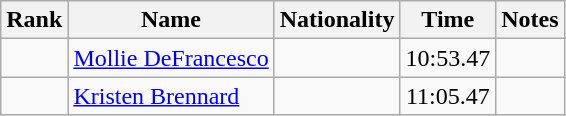<table class="wikitable sortable" style="text-align:center">
<tr>
<th>Rank</th>
<th>Name</th>
<th>Nationality</th>
<th>Time</th>
<th>Notes</th>
</tr>
<tr>
<td align=center></td>
<td align=left><a href='#'>Mollie DeFrancesco</a></td>
<td align=left></td>
<td>10:53.47</td>
<td></td>
</tr>
<tr>
<td align=center></td>
<td align=left><a href='#'>Kristen Brennard</a></td>
<td align=left></td>
<td>11:05.47</td>
<td></td>
</tr>
</table>
